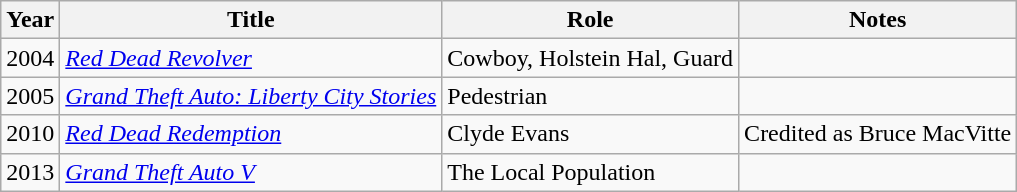<table class="wikitable sortable">
<tr>
<th>Year</th>
<th>Title</th>
<th>Role</th>
<th>Notes</th>
</tr>
<tr>
<td>2004</td>
<td><em><a href='#'>Red Dead Revolver</a></em></td>
<td>Cowboy, Holstein Hal, Guard</td>
<td></td>
</tr>
<tr>
<td>2005</td>
<td><em><a href='#'>Grand Theft Auto: Liberty City Stories</a></em></td>
<td>Pedestrian</td>
<td></td>
</tr>
<tr>
<td>2010</td>
<td><em><a href='#'>Red Dead Redemption</a></em></td>
<td>Clyde Evans</td>
<td>Credited as Bruce MacVitte</td>
</tr>
<tr>
<td>2013</td>
<td><em><a href='#'>Grand Theft Auto V</a></em></td>
<td>The Local Population</td>
<td></td>
</tr>
</table>
